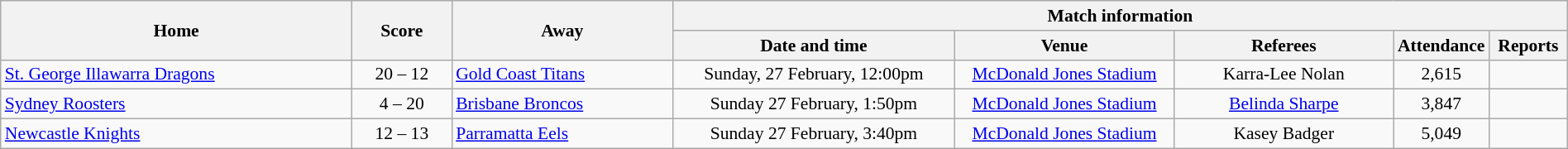<table class="wikitable" width="100%" style="border-collapse:collapse; font-size:90%; text-align:center;">
<tr>
<th rowspan="2">Home</th>
<th rowspan="2" text-align:center;>Score</th>
<th rowspan="2">Away</th>
<th colspan="6">Match information</th>
</tr>
<tr>
<th width="18%">Date and time</th>
<th width="14%">Venue</th>
<th width="14%">Referees</th>
<th width="5%">Attendance</th>
<th width="5%">Reports</th>
</tr>
<tr>
<td align="left"> <a href='#'>St. George Illawarra Dragons</a></td>
<td>20 – 12</td>
<td align="left"> <a href='#'>Gold Coast Titans</a></td>
<td>Sunday, 27 February, 12:00pm</td>
<td><a href='#'>McDonald Jones Stadium</a></td>
<td>Karra-Lee Nolan</td>
<td>2,615</td>
<td></td>
</tr>
<tr>
<td align="left"> <a href='#'>Sydney Roosters</a></td>
<td>4 – 20</td>
<td align="left"> <a href='#'>Brisbane Broncos</a></td>
<td>Sunday 27 February, 1:50pm</td>
<td><a href='#'>McDonald Jones Stadium</a></td>
<td><a href='#'>Belinda Sharpe</a></td>
<td>3,847</td>
<td></td>
</tr>
<tr>
<td align="left"> <a href='#'>Newcastle Knights</a></td>
<td>12 – 13</td>
<td align="left"> <a href='#'>Parramatta Eels</a></td>
<td>Sunday 27 February, 3:40pm</td>
<td><a href='#'>McDonald Jones Stadium</a></td>
<td>Kasey Badger</td>
<td>5,049</td>
<td></td>
</tr>
</table>
